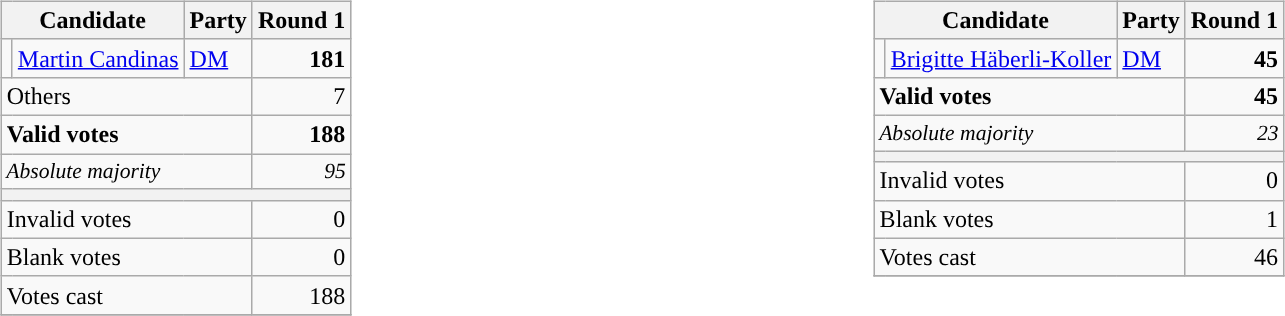<table style="width:100%;">
<tr>
<td style="vertical-align:top; text-align:center;"><br><table class="wikitable" style="text-align:right; margin:0">
<tr>
<th colspan=2>Candidate</th>
<th>Party</th>
<th>Round 1</th>
</tr>
<tr>
<td style="background-color:"></td>
<td style="text-align:left;"><a href='#'>Martin Candinas</a></td>
<td style="text-align:left;"><a href='#'>DM</a></td>
<td><strong>181</strong></td>
</tr>
<tr>
<td colspan=3 style="text-align:left;">Others</td>
<td>7</td>
</tr>
<tr style="font-weight:bold;">
<td colspan=3 style="text-align:left;">Valid votes</td>
<td>188</td>
</tr>
<tr style="font-style:italic; font-size:90%;">
<td colspan=3 style="text-align:left;">Absolute majority</td>
<td>95</td>
</tr>
<tr>
<th colspan=10></th>
</tr>
<tr>
<td colspan=3 style="text-align:left;">Invalid votes</td>
<td>0</td>
</tr>
<tr>
<td colspan=3 style="text-align:left;">Blank votes</td>
<td>0</td>
</tr>
<tr>
<td colspan=3 style="text-align:left;">Votes cast</td>
<td>188</td>
</tr>
<tr>
</tr>
</table>
</td>
<td style="vertical-align:top; text-align:center;"><br><table class="wikitable" style="text-align:right; margin:0">
<tr>
<th colspan=2>Candidate</th>
<th>Party</th>
<th>Round 1</th>
</tr>
<tr>
<td style="background-color:"></td>
<td style="text-align:left;"><a href='#'>Brigitte Häberli-Koller</a></td>
<td style="text-align:left;"><a href='#'>DM</a></td>
<td><strong>45</strong></td>
</tr>
<tr style="font-weight:bold;">
<td colspan=3 style="text-align:left;">Valid votes</td>
<td>45</td>
</tr>
<tr style="font-style:italic; font-size:90%;">
<td colspan=3 style="text-align:left;">Absolute majority</td>
<td>23</td>
</tr>
<tr>
<th colspan=10></th>
</tr>
<tr>
<td colspan=3 style="text-align:left;">Invalid votes</td>
<td>0</td>
</tr>
<tr>
<td colspan=3 style="text-align:left;">Blank votes</td>
<td>1</td>
</tr>
<tr>
<td colspan=3 style="text-align:left;">Votes cast</td>
<td>46</td>
</tr>
<tr>
</tr>
</table>
</td>
</tr>
</table>
